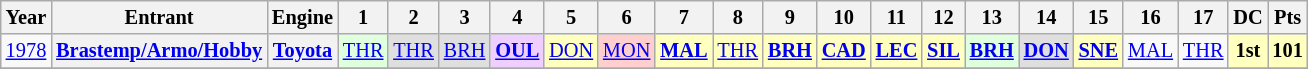<table class="wikitable" style="text-align:center; font-size:85%">
<tr>
<th>Year</th>
<th>Entrant</th>
<th>Engine</th>
<th>1</th>
<th>2</th>
<th>3</th>
<th>4</th>
<th>5</th>
<th>6</th>
<th>7</th>
<th>8</th>
<th>9</th>
<th>10</th>
<th>11</th>
<th>12</th>
<th>13</th>
<th>14</th>
<th>15</th>
<th>16</th>
<th>17</th>
<th>DC</th>
<th>Pts</th>
</tr>
<tr>
<td><a href='#'>1978</a></td>
<th nowrap><a href='#'>Brastemp/Armo/Hobby</a></th>
<th><a href='#'>Toyota</a></th>
<td style="background:#DFFFDF;"><a href='#'>THR</a><br></td>
<td style="background:#DFDFDF;"><a href='#'>THR</a><br></td>
<td style="background:#DFDFDF;"><a href='#'>BRH</a><br></td>
<td style="background:#EFCFFF;"><strong><a href='#'>OUL</a></strong><br></td>
<td style="background:#FFFFBF;"><a href='#'>DON</a><br></td>
<td style="background:#FFCFCF;"><a href='#'>MON</a><br></td>
<td style="background:#FFFFBF;"><strong><a href='#'>MAL</a></strong><br></td>
<td style="background:#FFFFBF;"><a href='#'>THR</a><br></td>
<td style="background:#FFFFBF;"><strong><a href='#'>BRH</a></strong><br></td>
<td style="background:#FFFFBF;"><strong><a href='#'>CAD</a></strong><br></td>
<td style="background:#FFFFBF;"><strong><a href='#'>LEC</a></strong><br></td>
<td style="background:#FFFFBF;"><strong><a href='#'>SIL</a></strong><br></td>
<td style="background:#DFFFDF;"><strong><a href='#'>BRH</a></strong><br></td>
<td style="background:#DFDFDF;"><strong><a href='#'>DON</a></strong><br></td>
<td style="background:#FFFFBF;"><strong><a href='#'>SNE</a></strong><br></td>
<td><a href='#'>MAL</a><br></td>
<td><a href='#'>THR</a><br></td>
<td style="background:#FFFFBF;"><strong>1st</strong></td>
<td style="background:#FFFFBF;"><strong>101</strong></td>
</tr>
<tr>
</tr>
</table>
